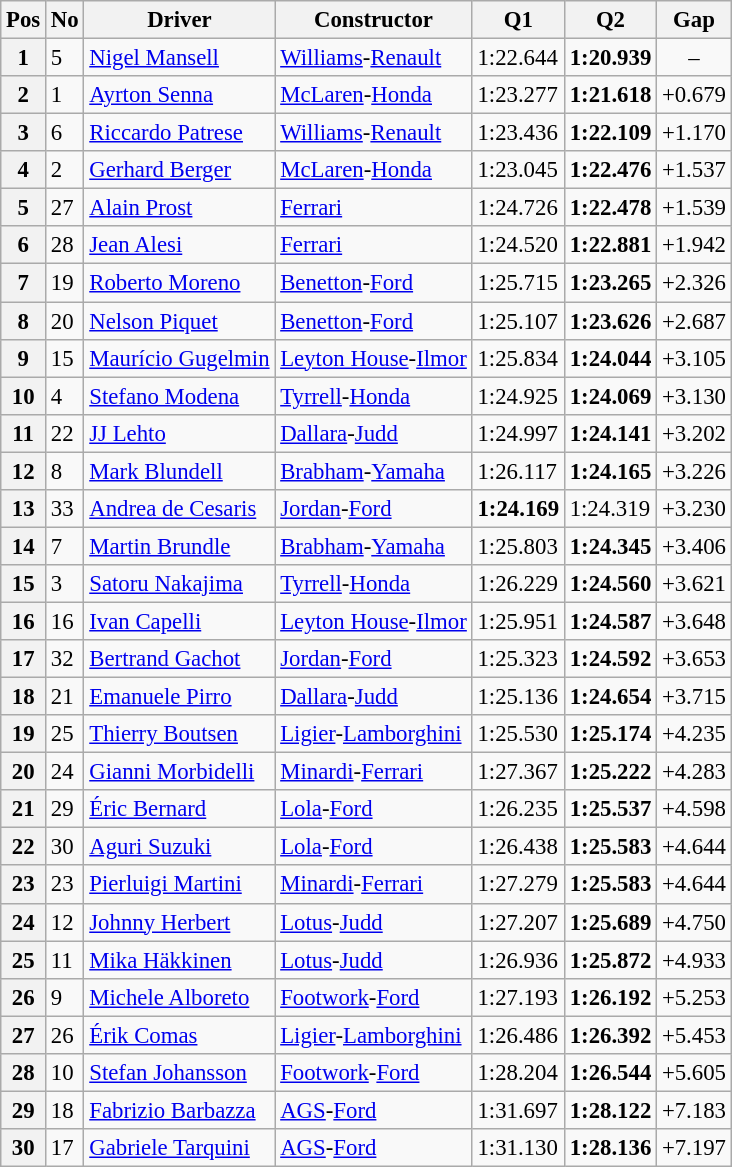<table class="wikitable sortable" style="font-size: 95%;">
<tr>
<th>Pos</th>
<th>No</th>
<th>Driver</th>
<th>Constructor</th>
<th>Q1</th>
<th>Q2</th>
<th>Gap</th>
</tr>
<tr>
<th>1</th>
<td>5</td>
<td> <a href='#'>Nigel Mansell</a></td>
<td><a href='#'>Williams</a>-<a href='#'>Renault</a></td>
<td>1:22.644</td>
<td><strong>1:20.939</strong></td>
<td align="center">–</td>
</tr>
<tr>
<th>2</th>
<td>1</td>
<td> <a href='#'>Ayrton Senna</a></td>
<td><a href='#'>McLaren</a>-<a href='#'>Honda</a></td>
<td>1:23.277</td>
<td><strong>1:21.618</strong></td>
<td>+0.679</td>
</tr>
<tr>
<th>3</th>
<td>6</td>
<td> <a href='#'>Riccardo Patrese</a></td>
<td><a href='#'>Williams</a>-<a href='#'>Renault</a></td>
<td>1:23.436</td>
<td><strong>1:22.109</strong></td>
<td>+1.170</td>
</tr>
<tr>
<th>4</th>
<td>2</td>
<td> <a href='#'>Gerhard Berger</a></td>
<td><a href='#'>McLaren</a>-<a href='#'>Honda</a></td>
<td>1:23.045</td>
<td><strong>1:22.476</strong></td>
<td>+1.537</td>
</tr>
<tr>
<th>5</th>
<td>27</td>
<td> <a href='#'>Alain Prost</a></td>
<td><a href='#'>Ferrari</a></td>
<td>1:24.726</td>
<td><strong>1:22.478</strong></td>
<td>+1.539</td>
</tr>
<tr>
<th>6</th>
<td>28</td>
<td> <a href='#'>Jean Alesi</a></td>
<td><a href='#'>Ferrari</a></td>
<td>1:24.520</td>
<td><strong>1:22.881</strong></td>
<td>+1.942</td>
</tr>
<tr>
<th>7</th>
<td>19</td>
<td> <a href='#'>Roberto Moreno</a></td>
<td><a href='#'>Benetton</a>-<a href='#'>Ford</a></td>
<td>1:25.715</td>
<td><strong>1:23.265</strong></td>
<td>+2.326</td>
</tr>
<tr>
<th>8</th>
<td>20</td>
<td> <a href='#'>Nelson Piquet</a></td>
<td><a href='#'>Benetton</a>-<a href='#'>Ford</a></td>
<td>1:25.107</td>
<td><strong>1:23.626</strong></td>
<td>+2.687</td>
</tr>
<tr>
<th>9</th>
<td>15</td>
<td> <a href='#'>Maurício Gugelmin</a></td>
<td><a href='#'>Leyton House</a>-<a href='#'>Ilmor</a></td>
<td>1:25.834</td>
<td><strong>1:24.044</strong></td>
<td>+3.105</td>
</tr>
<tr>
<th>10</th>
<td>4</td>
<td> <a href='#'>Stefano Modena</a></td>
<td><a href='#'>Tyrrell</a>-<a href='#'>Honda</a></td>
<td>1:24.925</td>
<td><strong>1:24.069</strong></td>
<td>+3.130</td>
</tr>
<tr>
<th>11</th>
<td>22</td>
<td> <a href='#'>JJ Lehto</a></td>
<td><a href='#'>Dallara</a>-<a href='#'>Judd</a></td>
<td>1:24.997</td>
<td><strong>1:24.141</strong></td>
<td>+3.202</td>
</tr>
<tr>
<th>12</th>
<td>8</td>
<td> <a href='#'>Mark Blundell</a></td>
<td><a href='#'>Brabham</a>-<a href='#'>Yamaha</a></td>
<td>1:26.117</td>
<td><strong>1:24.165</strong></td>
<td>+3.226</td>
</tr>
<tr>
<th>13</th>
<td>33</td>
<td> <a href='#'>Andrea de Cesaris</a></td>
<td><a href='#'>Jordan</a>-<a href='#'>Ford</a></td>
<td><strong>1:24.169</strong></td>
<td>1:24.319</td>
<td>+3.230</td>
</tr>
<tr>
<th>14</th>
<td>7</td>
<td> <a href='#'>Martin Brundle</a></td>
<td><a href='#'>Brabham</a>-<a href='#'>Yamaha</a></td>
<td>1:25.803</td>
<td><strong>1:24.345</strong></td>
<td>+3.406</td>
</tr>
<tr>
<th>15</th>
<td>3</td>
<td> <a href='#'>Satoru Nakajima</a></td>
<td><a href='#'>Tyrrell</a>-<a href='#'>Honda</a></td>
<td>1:26.229</td>
<td><strong>1:24.560</strong></td>
<td>+3.621</td>
</tr>
<tr>
<th>16</th>
<td>16</td>
<td> <a href='#'>Ivan Capelli</a></td>
<td><a href='#'>Leyton House</a>-<a href='#'>Ilmor</a></td>
<td>1:25.951</td>
<td><strong>1:24.587</strong></td>
<td>+3.648</td>
</tr>
<tr>
<th>17</th>
<td>32</td>
<td> <a href='#'>Bertrand Gachot</a></td>
<td><a href='#'>Jordan</a>-<a href='#'>Ford</a></td>
<td>1:25.323</td>
<td><strong>1:24.592</strong></td>
<td>+3.653</td>
</tr>
<tr>
<th>18</th>
<td>21</td>
<td> <a href='#'>Emanuele Pirro</a></td>
<td><a href='#'>Dallara</a>-<a href='#'>Judd</a></td>
<td>1:25.136</td>
<td><strong>1:24.654</strong></td>
<td>+3.715</td>
</tr>
<tr>
<th>19</th>
<td>25</td>
<td> <a href='#'>Thierry Boutsen</a></td>
<td><a href='#'>Ligier</a>-<a href='#'>Lamborghini</a></td>
<td>1:25.530</td>
<td><strong>1:25.174</strong></td>
<td>+4.235</td>
</tr>
<tr>
<th>20</th>
<td>24</td>
<td> <a href='#'>Gianni Morbidelli</a></td>
<td><a href='#'>Minardi</a>-<a href='#'>Ferrari</a></td>
<td>1:27.367</td>
<td><strong>1:25.222</strong></td>
<td>+4.283</td>
</tr>
<tr>
<th>21</th>
<td>29</td>
<td> <a href='#'>Éric Bernard</a></td>
<td><a href='#'>Lola</a>-<a href='#'>Ford</a></td>
<td>1:26.235</td>
<td><strong>1:25.537</strong></td>
<td>+4.598</td>
</tr>
<tr>
<th>22</th>
<td>30</td>
<td> <a href='#'>Aguri Suzuki</a></td>
<td><a href='#'>Lola</a>-<a href='#'>Ford</a></td>
<td>1:26.438</td>
<td><strong>1:25.583</strong></td>
<td>+4.644</td>
</tr>
<tr>
<th>23</th>
<td>23</td>
<td> <a href='#'>Pierluigi Martini</a></td>
<td><a href='#'>Minardi</a>-<a href='#'>Ferrari</a></td>
<td>1:27.279</td>
<td><strong>1:25.583</strong></td>
<td>+4.644</td>
</tr>
<tr>
<th>24</th>
<td>12</td>
<td> <a href='#'>Johnny Herbert</a></td>
<td><a href='#'>Lotus</a>-<a href='#'>Judd</a></td>
<td>1:27.207</td>
<td><strong>1:25.689</strong></td>
<td>+4.750</td>
</tr>
<tr>
<th>25</th>
<td>11</td>
<td> <a href='#'>Mika Häkkinen</a></td>
<td><a href='#'>Lotus</a>-<a href='#'>Judd</a></td>
<td>1:26.936</td>
<td><strong>1:25.872</strong></td>
<td>+4.933</td>
</tr>
<tr>
<th>26</th>
<td>9</td>
<td> <a href='#'>Michele Alboreto</a></td>
<td><a href='#'>Footwork</a>-<a href='#'>Ford</a></td>
<td>1:27.193</td>
<td><strong>1:26.192</strong></td>
<td>+5.253</td>
</tr>
<tr>
<th>27</th>
<td>26</td>
<td> <a href='#'>Érik Comas</a></td>
<td><a href='#'>Ligier</a>-<a href='#'>Lamborghini</a></td>
<td>1:26.486</td>
<td><strong>1:26.392</strong></td>
<td>+5.453</td>
</tr>
<tr>
<th>28</th>
<td>10</td>
<td> <a href='#'>Stefan Johansson</a></td>
<td><a href='#'>Footwork</a>-<a href='#'>Ford</a></td>
<td>1:28.204</td>
<td><strong>1:26.544</strong></td>
<td>+5.605</td>
</tr>
<tr>
<th>29</th>
<td>18</td>
<td> <a href='#'>Fabrizio Barbazza</a></td>
<td><a href='#'>AGS</a>-<a href='#'>Ford</a></td>
<td>1:31.697</td>
<td><strong>1:28.122</strong></td>
<td>+7.183</td>
</tr>
<tr>
<th>30</th>
<td>17</td>
<td> <a href='#'>Gabriele Tarquini</a></td>
<td><a href='#'>AGS</a>-<a href='#'>Ford</a></td>
<td>1:31.130</td>
<td><strong>1:28.136</strong></td>
<td>+7.197</td>
</tr>
</table>
